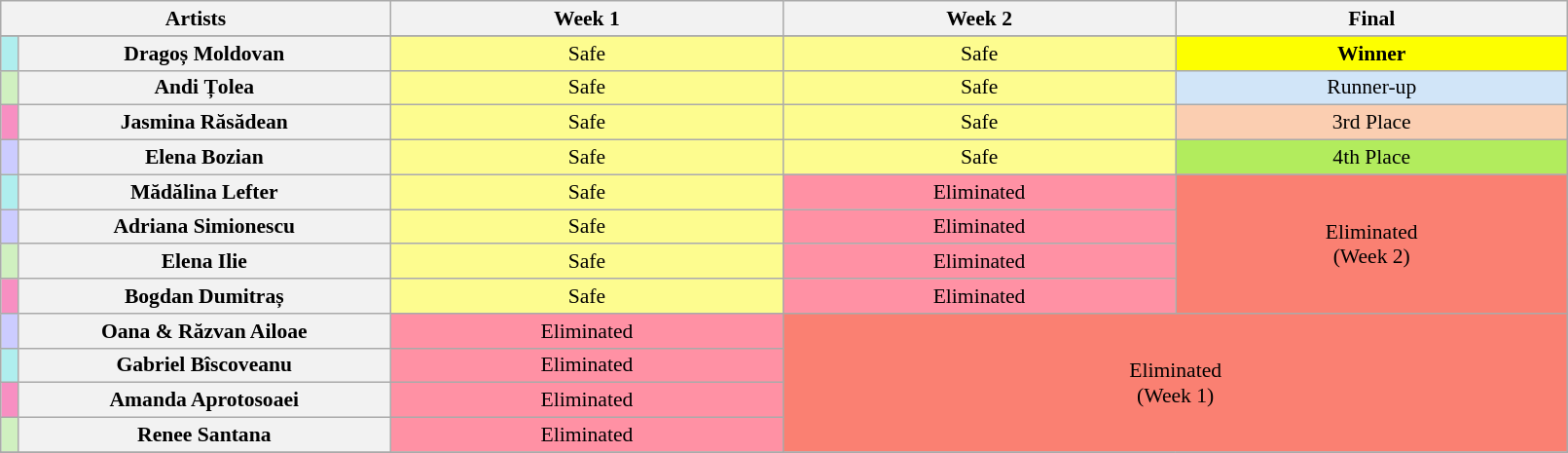<table class="wikitable" style="font-size:90%;text-align:center;width:85%">
<tr>
<th colspan="2"  style="width:16%;">Artists</th>
<th style="width:16.1%;">Week 1</th>
<th style="width:16.1%;">Week 2</th>
<th style="width:16.1%;">Final</th>
</tr>
<tr>
</tr>
<tr>
<td bgcolor="#afeeee"></td>
<th>Dragoș Moldovan</th>
<td bgcolor="#fdfc8f">Safe</td>
<td bgcolor="#fdfc8f">Safe</td>
<td bgcolor="#fdff00"><strong>Winner</strong></td>
</tr>
<tr>
<td bgcolor="#d0f0c0"></td>
<th>Andi Țolea</th>
<td bgcolor="#fdfc8f">Safe</td>
<td bgcolor="#fdfc8f">Safe</td>
<td bgcolor="#d1e5f8">Runner-up</td>
</tr>
<tr>
<td bgcolor="#F78FC2"></td>
<th>Jasmina Răsădean</th>
<td bgcolor="#fdfc8f">Safe</td>
<td bgcolor="#fdfc8f">Safe</td>
<td bgcolor="#fbceb1">3rd Place</td>
</tr>
<tr>
<td bgcolor="#CCCCFF"></td>
<th>Elena Bozian</th>
<td bgcolor="#fdfc8f">Safe</td>
<td bgcolor="#fdfc8f">Safe</td>
<td bgcolor="#b2ec5d">4th Place</td>
</tr>
<tr>
<td bgcolor="#afeeee"></td>
<th>Mădălina Lefter</th>
<td bgcolor="#fdfc8f">Safe</td>
<td bgcolor="#ff91a4">Eliminated</td>
<td bgcolor="#fa8072" rowspan="4">Eliminated<br>(Week 2)</td>
</tr>
<tr>
<td bgcolor="#CCCCFF"></td>
<th>Adriana Simionescu</th>
<td bgcolor="#fdfc8f">Safe</td>
<td bgcolor="#ff91a4">Eliminated</td>
</tr>
<tr>
<td bgcolor="#d0f0c0"></td>
<th>Elena Ilie</th>
<td bgcolor="#fdfc8f">Safe</td>
<td bgcolor="#ff91a4">Eliminated</td>
</tr>
<tr>
<td bgcolor="#F78FC2"></td>
<th>Bogdan Dumitraș</th>
<td bgcolor="#fdfc8f">Safe</td>
<td bgcolor="#ff91a4">Eliminated</td>
</tr>
<tr>
<td bgcolor="#CCCCFF"></td>
<th>Oana & Răzvan Ailoae</th>
<td bgcolor="#ff91a4">Eliminated</td>
<td bgcolor="#fa8072" rowspan="4" colspan="2">Eliminated<br>(Week 1)</td>
</tr>
<tr>
<td bgcolor="#afeeee"></td>
<th>Gabriel Bîscoveanu</th>
<td bgcolor="#ff91a4">Eliminated</td>
</tr>
<tr>
<td bgcolor="#F78FC2"></td>
<th>Amanda Aprotosoaei</th>
<td bgcolor="#ff91a4">Eliminated</td>
</tr>
<tr>
<td bgcolor="#d0f0c0"></td>
<th>Renee Santana</th>
<td bgcolor="#ff91a4">Eliminated</td>
</tr>
<tr>
</tr>
</table>
